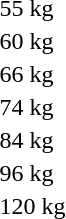<table>
<tr>
<td rowspan=2>55 kg</td>
<td rowspan=2></td>
<td rowspan=2></td>
<td></td>
</tr>
<tr>
<td></td>
</tr>
<tr>
<td rowspan=2>60 kg</td>
<td rowspan=2></td>
<td rowspan=2></td>
<td></td>
</tr>
<tr>
<td></td>
</tr>
<tr>
<td rowspan=2>66 kg</td>
<td rowspan=2></td>
<td rowspan=2></td>
<td></td>
</tr>
<tr>
<td></td>
</tr>
<tr>
<td rowspan=2>74 kg</td>
<td rowspan=2></td>
<td rowspan=2></td>
<td></td>
</tr>
<tr>
<td></td>
</tr>
<tr>
<td rowspan=2>84 kg</td>
<td rowspan=2></td>
<td rowspan=2></td>
<td></td>
</tr>
<tr>
<td></td>
</tr>
<tr>
<td rowspan=2>96 kg</td>
<td rowspan=2></td>
<td rowspan=2></td>
<td></td>
</tr>
<tr>
<td></td>
</tr>
<tr>
<td rowspan=2>120 kg</td>
<td rowspan=2></td>
<td rowspan=2></td>
<td></td>
</tr>
<tr>
<td></td>
</tr>
</table>
